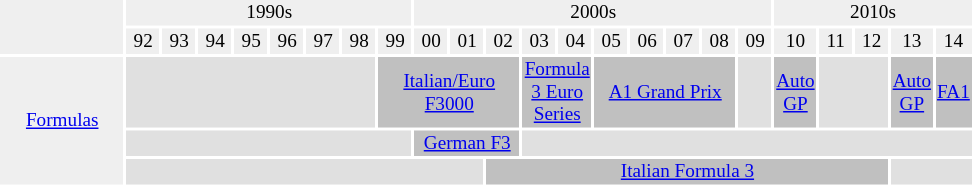<table style="margin: 0.5em auto; clear: both; font-size:80%;" class="toccolours">
<tr>
<td align=center rowspan=2 width=80 style="background:#EFEFEF;"></td>
<td align=center colspan=8 style="background:#EFEFEF;">1990s</td>
<td align=center colspan=10 style="background:#EFEFEF;">2000s</td>
<td align=center colspan=5 style="background:#EFEFEF;">2010s</td>
</tr>
<tr align=center style="background:#EFEFEF;">
<td width=20>92</td>
<td width=20>93</td>
<td width=20>94</td>
<td width=20>95</td>
<td width=20>96</td>
<td width=20>97</td>
<td width=20>98</td>
<td width=20>99</td>
<td width=20>00</td>
<td width=20>01</td>
<td width=20>02</td>
<td width=20>03</td>
<td width=20>04</td>
<td width=20>05</td>
<td width=20>06</td>
<td width=20>07</td>
<td width=20>08</td>
<td width=20>09</td>
<td width=20>10</td>
<td width=20>11</td>
<td width=20>12</td>
<td width=20>13</td>
<td width=20>14</td>
</tr>
<tr align=center>
<td style="background:#EFEFEF;" rowspan=3><a href='#'>Formulas</a></td>
<td colspan= 7 style="background:#E0E0E0;"></td>
<td colspan= 4 style="background:#C0C0C0;"><a href='#'>Italian/Euro F3000</a></td>
<td colspan= 2 style="background:#C0C0C0;"><a href='#'>Formula 3 Euro Series</a></td>
<td colspan= 4 style="background:#C0C0C0;"><a href='#'>A1 Grand Prix</a></td>
<td style="background:#E0E0E0;"></td>
<td style="background:#C0C0C0;"><a href='#'>Auto GP</a></td>
<td colspan= 2 style="background:#E0E0E0;"></td>
<td style="background:#C0C0C0;"><a href='#'>Auto GP</a></td>
<td style="background:#C0C0C0;"><a href='#'>FA1</a></td>
</tr>
<tr align=center>
<td colspan= 8 style="background:#E0E0E0;"></td>
<td colspan= 3 style="background:#C0C0C0;"><a href='#'>German F3</a></td>
<td colspan= 12 style="background:#E0E0E0;"></td>
</tr>
<tr align=center>
<td colspan=10 style="background:#E0E0E0;"></td>
<td colspan=11 style="background:#C0C0C0;"><a href='#'>Italian Formula 3</a></td>
<td colspan=2 style="background:#E0E0E0;"></td>
</tr>
</table>
